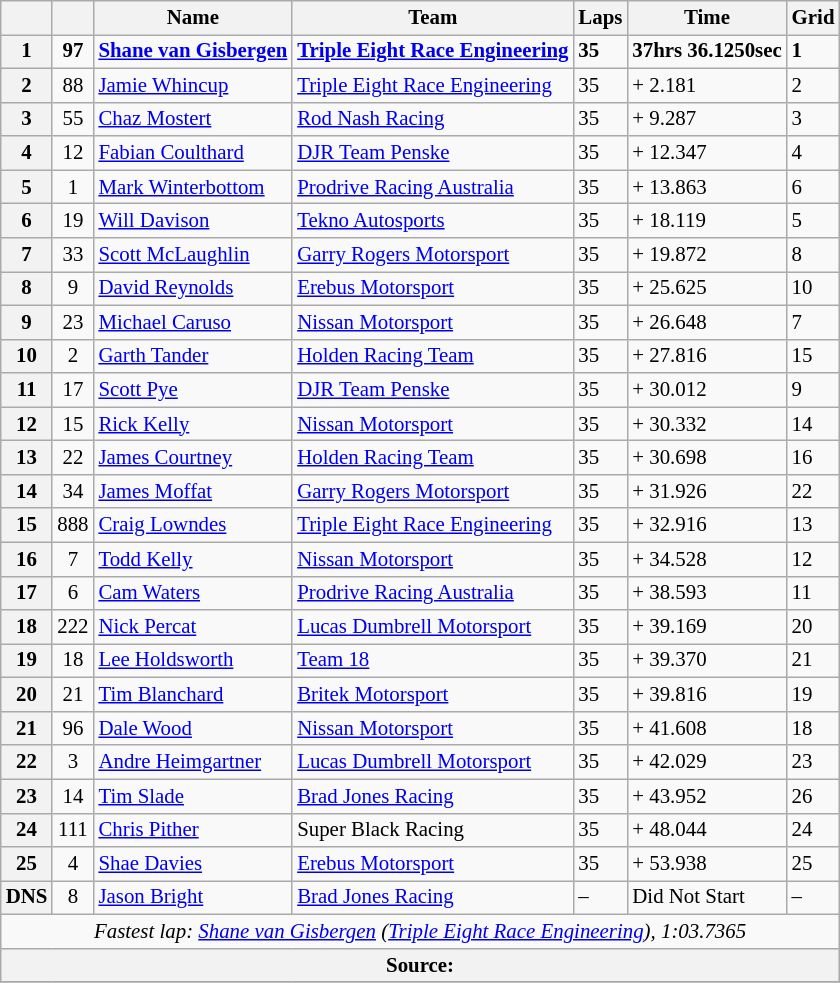<table class="wikitable" style="font-size: 87%">
<tr>
<th></th>
<th></th>
<th>Name</th>
<th>Team</th>
<th>Laps</th>
<th>Time</th>
<th>Grid</th>
</tr>
<tr>
<th>1</th>
<td align="center"><strong>97</strong></td>
<td> <strong><a href='#'>Shane van Gisbergen</a></strong></td>
<td><strong><a href='#'>Triple Eight Race Engineering</a></strong></td>
<td><strong>35</strong></td>
<td><strong>37hrs 36.1250sec</strong></td>
<td><strong>1</strong></td>
</tr>
<tr>
<th>2</th>
<td align="center">88</td>
<td> <a href='#'>Jamie Whincup</a></td>
<td><a href='#'>Triple Eight Race Engineering</a></td>
<td>35</td>
<td>+ 2.181</td>
<td>2</td>
</tr>
<tr>
<th>3</th>
<td align="center">55</td>
<td> <a href='#'>Chaz Mostert</a></td>
<td><a href='#'>Rod Nash Racing</a></td>
<td>35</td>
<td>+ 9.287</td>
<td>3</td>
</tr>
<tr>
<th>4</th>
<td align="center">12</td>
<td> <a href='#'>Fabian Coulthard</a></td>
<td><a href='#'>DJR Team Penske</a></td>
<td>35</td>
<td>+ 12.347</td>
<td>4</td>
</tr>
<tr>
<th>5</th>
<td align="center">1</td>
<td> <a href='#'>Mark Winterbottom</a></td>
<td><a href='#'>Prodrive Racing Australia</a></td>
<td>35</td>
<td>+ 13.863</td>
<td>6</td>
</tr>
<tr>
<th>6</th>
<td align="center">19</td>
<td> <a href='#'>Will Davison</a></td>
<td><a href='#'>Tekno Autosports</a></td>
<td>35</td>
<td>+ 18.119</td>
<td>5</td>
</tr>
<tr>
<th>7</th>
<td align="center">33</td>
<td> <a href='#'>Scott McLaughlin</a></td>
<td><a href='#'>Garry Rogers Motorsport</a></td>
<td>35</td>
<td>+ 19.872</td>
<td>8</td>
</tr>
<tr>
<th>8</th>
<td align="center">9</td>
<td> <a href='#'>David Reynolds</a></td>
<td><a href='#'>Erebus Motorsport</a></td>
<td>35</td>
<td>+ 25.625</td>
<td>10</td>
</tr>
<tr>
<th>9</th>
<td align="center">23</td>
<td> <a href='#'>Michael Caruso</a></td>
<td><a href='#'>Nissan Motorsport</a></td>
<td>35</td>
<td>+ 26.648</td>
<td>7</td>
</tr>
<tr>
<th>10</th>
<td align="center">2</td>
<td> <a href='#'>Garth Tander</a></td>
<td><a href='#'>Holden Racing Team</a></td>
<td>35</td>
<td>+ 27.816</td>
<td>15</td>
</tr>
<tr>
<th>11</th>
<td align="center">17</td>
<td> <a href='#'>Scott Pye</a></td>
<td><a href='#'>DJR Team Penske</a></td>
<td>35</td>
<td>+ 30.012</td>
<td>9</td>
</tr>
<tr>
<th>12</th>
<td align="center">15</td>
<td> <a href='#'>Rick Kelly</a></td>
<td><a href='#'>Nissan Motorsport</a></td>
<td>35</td>
<td>+ 30.332</td>
<td>14</td>
</tr>
<tr>
<th>13</th>
<td align="center">22</td>
<td> <a href='#'>James Courtney</a></td>
<td><a href='#'>Holden Racing Team</a></td>
<td>35</td>
<td>+ 30.698</td>
<td>16</td>
</tr>
<tr>
<th>14</th>
<td align="center">34</td>
<td> <a href='#'>James Moffat</a></td>
<td><a href='#'>Garry Rogers Motorsport</a></td>
<td>35</td>
<td>+ 31.926</td>
<td>22</td>
</tr>
<tr>
<th>15</th>
<td align="center">888</td>
<td> <a href='#'>Craig Lowndes</a></td>
<td><a href='#'>Triple Eight Race Engineering</a></td>
<td>35</td>
<td>+ 32.916</td>
<td>13</td>
</tr>
<tr>
<th>16</th>
<td align="center">7</td>
<td> <a href='#'>Todd Kelly</a></td>
<td><a href='#'>Nissan Motorsport</a></td>
<td>35</td>
<td>+ 34.528</td>
<td>12</td>
</tr>
<tr>
<th>17</th>
<td align="center">6</td>
<td> <a href='#'>Cam Waters</a></td>
<td><a href='#'>Prodrive Racing Australia</a></td>
<td>35</td>
<td>+ 38.593</td>
<td>11</td>
</tr>
<tr>
<th>18</th>
<td align="center">222</td>
<td> <a href='#'>Nick Percat</a></td>
<td><a href='#'>Lucas Dumbrell Motorsport</a></td>
<td>35</td>
<td>+ 39.169</td>
<td>20</td>
</tr>
<tr>
<th>19</th>
<td align="center">18</td>
<td> <a href='#'>Lee Holdsworth</a></td>
<td><a href='#'>Team 18</a></td>
<td>35</td>
<td>+ 39.370</td>
<td>21</td>
</tr>
<tr>
<th>20</th>
<td align="center">21</td>
<td> <a href='#'>Tim Blanchard</a></td>
<td><a href='#'>Britek Motorsport</a></td>
<td>35</td>
<td>+ 39.816</td>
<td>19</td>
</tr>
<tr>
<th>21</th>
<td align="center">96</td>
<td> <a href='#'>Dale Wood</a></td>
<td><a href='#'>Nissan Motorsport</a></td>
<td>35</td>
<td>+ 41.608</td>
<td>18</td>
</tr>
<tr>
<th>22</th>
<td align="center">3</td>
<td> <a href='#'>Andre Heimgartner</a></td>
<td><a href='#'>Lucas Dumbrell Motorsport</a></td>
<td>35</td>
<td>+ 42.029</td>
<td>23</td>
</tr>
<tr>
<th>23</th>
<td align="center">14</td>
<td> <a href='#'>Tim Slade</a></td>
<td><a href='#'>Brad Jones Racing</a></td>
<td>35</td>
<td>+ 43.952</td>
<td>26</td>
</tr>
<tr>
<th>24</th>
<td align="center">111</td>
<td> <a href='#'>Chris Pither</a></td>
<td>Super Black Racing</td>
<td>35</td>
<td>+ 48.044</td>
<td>24</td>
</tr>
<tr>
<th>25</th>
<td align="center">4</td>
<td> <a href='#'>Shae Davies</a></td>
<td><a href='#'>Erebus Motorsport</a></td>
<td>35</td>
<td>+ 53.938</td>
<td>25</td>
</tr>
<tr>
<th>DNS</th>
<td align="center">8</td>
<td> <a href='#'>Jason Bright</a></td>
<td><a href='#'>Brad Jones Racing</a></td>
<td>–</td>
<td>Did Not Start</td>
<td>–</td>
</tr>
<tr>
<td colspan=8 align="center"><em>Fastest lap: <a href='#'>Shane van Gisbergen</a> (<a href='#'>Triple Eight Race Engineering</a>), 1:03.7365</em></td>
</tr>
<tr>
<th colspan=8>Source:</th>
</tr>
<tr>
</tr>
</table>
